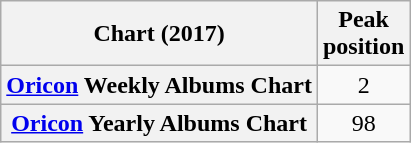<table class="wikitable plainrowheaders" style="text-align:center;">
<tr>
<th>Chart (2017)</th>
<th>Peak<br>position</th>
</tr>
<tr>
<th scope="row"><a href='#'>Oricon</a> Weekly Albums Chart</th>
<td>2</td>
</tr>
<tr>
<th scope="row"><a href='#'>Oricon</a> Yearly Albums Chart</th>
<td>98</td>
</tr>
</table>
